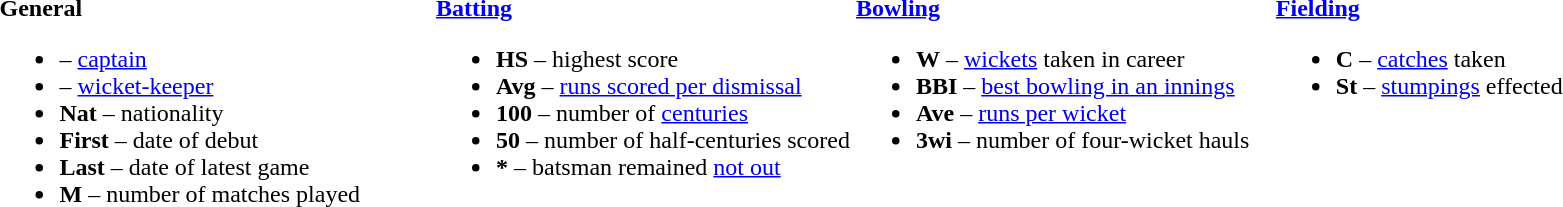<table>
<tr>
<td valign="top" style="width:26%"><br><strong>General</strong><ul><li> – <a href='#'>captain</a></li><li> – <a href='#'>wicket-keeper</a></li><li><strong>Nat</strong> – nationality</li><li><strong>First</strong> – date of debut</li><li><strong>Last</strong> – date of latest game</li><li><strong>M</strong> – number of matches played</li></ul></td>
<td valign="top" style="width:25%"><br><strong><a href='#'>Batting</a></strong><ul><li><strong>HS</strong> – highest score</li><li><strong>Avg</strong> – <a href='#'>runs scored per dismissal</a></li><li><strong>100</strong> – number of <a href='#'>centuries</a></li><li><strong>50</strong> – number of half-centuries scored</li><li><strong>*</strong> – batsman remained <a href='#'>not out</a></li></ul></td>
<td valign="top" style="width:25%"><br><strong><a href='#'>Bowling</a></strong><ul><li><strong>W</strong> – <a href='#'>wickets</a> taken in career</li><li><strong>BBI</strong> – <a href='#'>best bowling in an innings</a></li><li><strong>Ave</strong> – <a href='#'>runs per wicket</a></li><li><strong>3wi</strong> – number of four-wicket hauls</li></ul></td>
<td valign="top" style="width:24%"><br><strong><a href='#'>Fielding</a></strong><ul><li><strong>C</strong> – <a href='#'>catches</a> taken</li><li><strong>St</strong> – <a href='#'>stumpings</a> effected</li></ul></td>
</tr>
</table>
